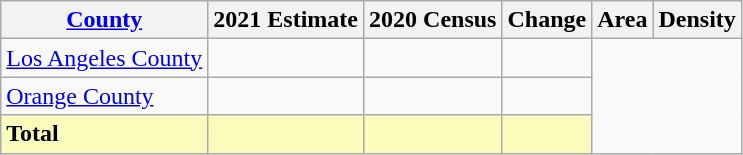<table class="wikitable sortable">
<tr>
<th><a href='#'>County</a></th>
<th>2021 Estimate</th>
<th>2020 Census</th>
<th>Change</th>
<th>Area</th>
<th>Density</th>
</tr>
<tr>
<td><a href='#'>Los Angeles County</a></td>
<td></td>
<td></td>
<td></td>
</tr>
<tr>
<td><a href='#'>Orange County</a></td>
<td></td>
<td></td>
<td></td>
</tr>
<tr class=sortbottom style="background:#fbfbbb">
<td><strong>Total</strong></td>
<td></td>
<td></td>
<td></td>
</tr>
</table>
